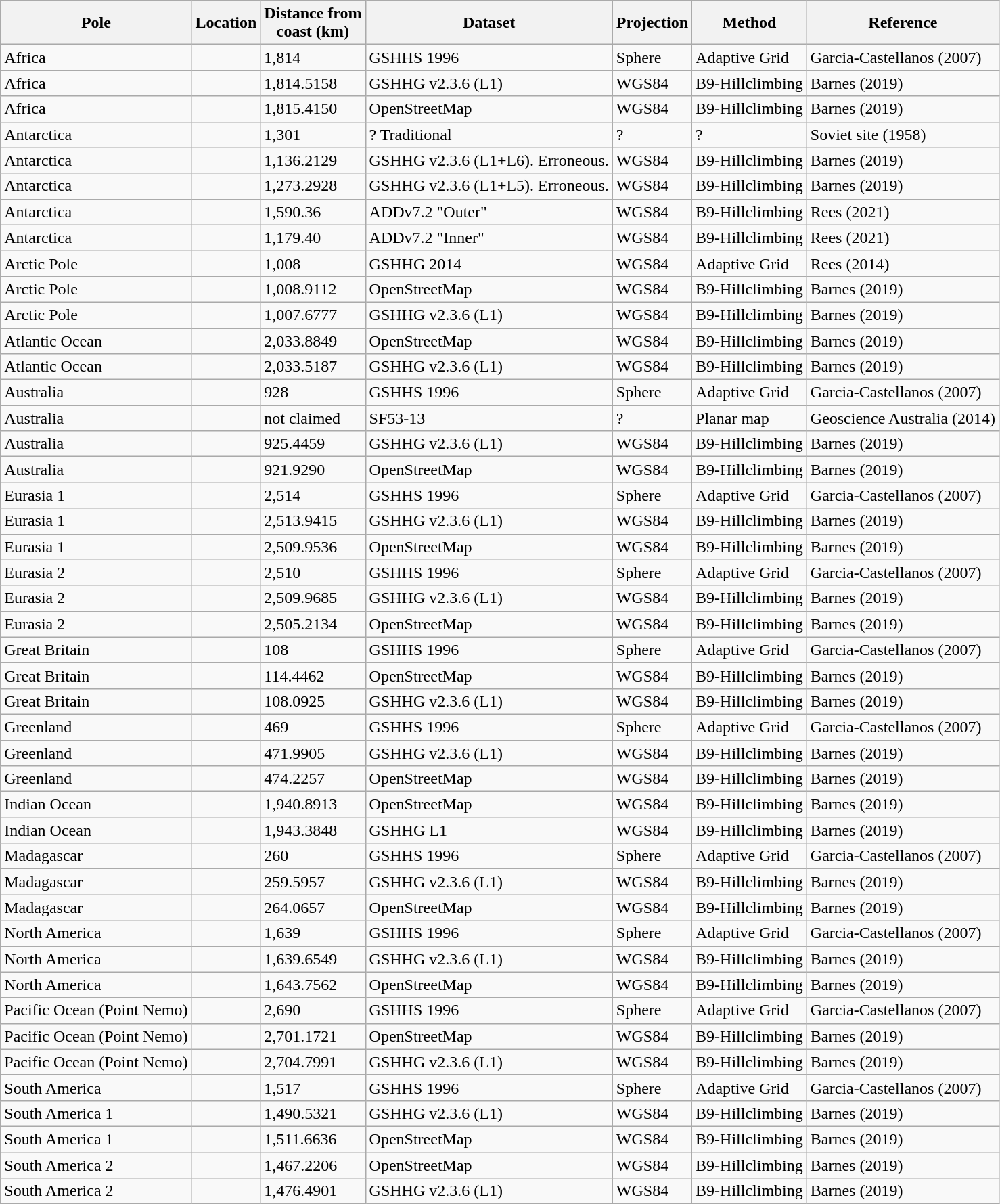<table class="wikitable sortable">
<tr>
<th>Pole</th>
<th>Location</th>
<th>Distance from<br>coast (km)</th>
<th>Dataset</th>
<th>Projection</th>
<th>Method</th>
<th class="unsortable">Reference</th>
</tr>
<tr>
<td>Africa</td>
<td></td>
<td>1,814</td>
<td>GSHHS 1996</td>
<td>Sphere</td>
<td>Adaptive Grid</td>
<td>Garcia-Castellanos (2007)</td>
</tr>
<tr>
<td>Africa</td>
<td></td>
<td>1,814.5158</td>
<td>GSHHG v2.3.6 (L1)</td>
<td>WGS84</td>
<td>B9-Hillclimbing</td>
<td>Barnes (2019)</td>
</tr>
<tr>
<td>Africa</td>
<td></td>
<td>1,815.4150</td>
<td>OpenStreetMap</td>
<td>WGS84</td>
<td>B9-Hillclimbing</td>
<td>Barnes (2019)</td>
</tr>
<tr>
<td>Antarctica</td>
<td></td>
<td>1,301</td>
<td>? Traditional</td>
<td>?</td>
<td>?</td>
<td>Soviet site (1958)</td>
</tr>
<tr>
<td>Antarctica</td>
<td></td>
<td>1,136.2129</td>
<td>GSHHG v2.3.6 (L1+L6).  Erroneous.</td>
<td>WGS84</td>
<td>B9-Hillclimbing</td>
<td>Barnes (2019)</td>
</tr>
<tr>
<td>Antarctica</td>
<td></td>
<td>1,273.2928</td>
<td>GSHHG v2.3.6 (L1+L5). Erroneous.</td>
<td>WGS84</td>
<td>B9-Hillclimbing</td>
<td>Barnes (2019)</td>
</tr>
<tr>
<td>Antarctica</td>
<td></td>
<td>1,590.36</td>
<td>ADDv7.2 "Outer"</td>
<td>WGS84</td>
<td>B9-Hillclimbing</td>
<td>Rees (2021)</td>
</tr>
<tr>
<td>Antarctica</td>
<td></td>
<td>1,179.40</td>
<td>ADDv7.2 "Inner"</td>
<td>WGS84</td>
<td>B9-Hillclimbing</td>
<td>Rees (2021)</td>
</tr>
<tr>
<td>Arctic Pole</td>
<td></td>
<td>1,008</td>
<td>GSHHG 2014</td>
<td>WGS84</td>
<td>Adaptive Grid</td>
<td>Rees (2014)</td>
</tr>
<tr>
<td>Arctic Pole</td>
<td></td>
<td>1,008.9112</td>
<td>OpenStreetMap</td>
<td>WGS84</td>
<td>B9-Hillclimbing</td>
<td>Barnes (2019)</td>
</tr>
<tr>
<td>Arctic Pole</td>
<td></td>
<td>1,007.6777</td>
<td>GSHHG v2.3.6 (L1)</td>
<td>WGS84</td>
<td>B9-Hillclimbing</td>
<td>Barnes (2019)</td>
</tr>
<tr>
<td>Atlantic Ocean</td>
<td></td>
<td>2,033.8849</td>
<td>OpenStreetMap</td>
<td>WGS84</td>
<td>B9-Hillclimbing</td>
<td>Barnes (2019)</td>
</tr>
<tr>
<td>Atlantic Ocean</td>
<td></td>
<td>2,033.5187</td>
<td>GSHHG v2.3.6 (L1)</td>
<td>WGS84</td>
<td>B9-Hillclimbing</td>
<td>Barnes (2019)</td>
</tr>
<tr>
<td>Australia</td>
<td></td>
<td>928</td>
<td>GSHHS 1996</td>
<td>Sphere</td>
<td>Adaptive Grid</td>
<td>Garcia-Castellanos (2007)</td>
</tr>
<tr>
<td>Australia</td>
<td></td>
<td>not claimed</td>
<td>SF53-13</td>
<td>?</td>
<td>Planar map</td>
<td>Geoscience Australia (2014)</td>
</tr>
<tr>
<td>Australia</td>
<td></td>
<td>925.4459</td>
<td>GSHHG v2.3.6 (L1)</td>
<td>WGS84</td>
<td>B9-Hillclimbing</td>
<td>Barnes (2019)</td>
</tr>
<tr>
<td>Australia</td>
<td></td>
<td>921.9290</td>
<td>OpenStreetMap</td>
<td>WGS84</td>
<td>B9-Hillclimbing</td>
<td>Barnes (2019)</td>
</tr>
<tr>
<td>Eurasia 1</td>
<td></td>
<td>2,514</td>
<td>GSHHS 1996</td>
<td>Sphere</td>
<td>Adaptive Grid</td>
<td>Garcia-Castellanos (2007)</td>
</tr>
<tr>
<td>Eurasia 1</td>
<td></td>
<td>2,513.9415</td>
<td>GSHHG v2.3.6 (L1)</td>
<td>WGS84</td>
<td>B9-Hillclimbing</td>
<td>Barnes (2019)</td>
</tr>
<tr>
<td>Eurasia 1</td>
<td></td>
<td>2,509.9536</td>
<td>OpenStreetMap</td>
<td>WGS84</td>
<td>B9-Hillclimbing</td>
<td>Barnes (2019)</td>
</tr>
<tr>
<td>Eurasia 2</td>
<td></td>
<td>2,510</td>
<td>GSHHS 1996</td>
<td>Sphere</td>
<td>Adaptive Grid</td>
<td>Garcia-Castellanos (2007)</td>
</tr>
<tr>
<td>Eurasia 2</td>
<td></td>
<td>2,509.9685</td>
<td>GSHHG v2.3.6 (L1)</td>
<td>WGS84</td>
<td>B9-Hillclimbing</td>
<td>Barnes (2019)</td>
</tr>
<tr>
<td>Eurasia 2</td>
<td></td>
<td>2,505.2134</td>
<td>OpenStreetMap</td>
<td>WGS84</td>
<td>B9-Hillclimbing</td>
<td>Barnes (2019)</td>
</tr>
<tr>
<td>Great Britain</td>
<td></td>
<td>108</td>
<td>GSHHS 1996</td>
<td>Sphere</td>
<td>Adaptive Grid</td>
<td>Garcia-Castellanos (2007)</td>
</tr>
<tr>
<td>Great Britain</td>
<td></td>
<td>114.4462</td>
<td>OpenStreetMap</td>
<td>WGS84</td>
<td>B9-Hillclimbing</td>
<td>Barnes (2019)</td>
</tr>
<tr>
<td>Great Britain</td>
<td></td>
<td>108.0925</td>
<td>GSHHG v2.3.6 (L1)</td>
<td>WGS84</td>
<td>B9-Hillclimbing</td>
<td>Barnes (2019)</td>
</tr>
<tr>
<td>Greenland</td>
<td></td>
<td>469</td>
<td>GSHHS 1996</td>
<td>Sphere</td>
<td>Adaptive Grid</td>
<td>Garcia-Castellanos (2007)</td>
</tr>
<tr>
<td>Greenland</td>
<td></td>
<td>471.9905</td>
<td>GSHHG v2.3.6 (L1)</td>
<td>WGS84</td>
<td>B9-Hillclimbing</td>
<td>Barnes (2019)</td>
</tr>
<tr>
<td>Greenland</td>
<td></td>
<td>474.2257</td>
<td>OpenStreetMap</td>
<td>WGS84</td>
<td>B9-Hillclimbing</td>
<td>Barnes (2019)</td>
</tr>
<tr>
<td>Indian Ocean</td>
<td></td>
<td>1,940.8913</td>
<td>OpenStreetMap</td>
<td>WGS84</td>
<td>B9-Hillclimbing</td>
<td>Barnes (2019)</td>
</tr>
<tr>
<td>Indian Ocean</td>
<td></td>
<td>1,943.3848</td>
<td>GSHHG L1</td>
<td>WGS84</td>
<td>B9-Hillclimbing</td>
<td>Barnes (2019)</td>
</tr>
<tr>
<td>Madagascar</td>
<td></td>
<td>260</td>
<td>GSHHS 1996</td>
<td>Sphere</td>
<td>Adaptive Grid</td>
<td>Garcia-Castellanos (2007)</td>
</tr>
<tr>
<td>Madagascar</td>
<td></td>
<td>259.5957</td>
<td>GSHHG v2.3.6 (L1)</td>
<td>WGS84</td>
<td>B9-Hillclimbing</td>
<td>Barnes (2019)</td>
</tr>
<tr>
<td>Madagascar</td>
<td></td>
<td>264.0657</td>
<td>OpenStreetMap</td>
<td>WGS84</td>
<td>B9-Hillclimbing</td>
<td>Barnes (2019)</td>
</tr>
<tr>
<td>North America</td>
<td></td>
<td>1,639</td>
<td>GSHHS 1996</td>
<td>Sphere</td>
<td>Adaptive Grid</td>
<td>Garcia-Castellanos (2007)</td>
</tr>
<tr>
<td>North America</td>
<td></td>
<td>1,639.6549</td>
<td>GSHHG v2.3.6 (L1)</td>
<td>WGS84</td>
<td>B9-Hillclimbing</td>
<td>Barnes (2019)</td>
</tr>
<tr>
<td>North America</td>
<td></td>
<td>1,643.7562</td>
<td>OpenStreetMap</td>
<td>WGS84</td>
<td>B9-Hillclimbing</td>
<td>Barnes (2019)</td>
</tr>
<tr>
<td>Pacific Ocean (Point Nemo)</td>
<td></td>
<td>2,690</td>
<td>GSHHS 1996</td>
<td>Sphere</td>
<td>Adaptive Grid</td>
<td>Garcia-Castellanos (2007)</td>
</tr>
<tr>
<td>Pacific Ocean (Point Nemo)</td>
<td></td>
<td>2,701.1721</td>
<td>OpenStreetMap</td>
<td>WGS84</td>
<td>B9-Hillclimbing</td>
<td>Barnes (2019)</td>
</tr>
<tr>
<td>Pacific Ocean (Point Nemo)</td>
<td></td>
<td>2,704.7991</td>
<td>GSHHG v2.3.6 (L1)</td>
<td>WGS84</td>
<td>B9-Hillclimbing</td>
<td>Barnes (2019)</td>
</tr>
<tr>
<td>South America</td>
<td></td>
<td>1,517</td>
<td>GSHHS 1996</td>
<td>Sphere</td>
<td>Adaptive Grid</td>
<td>Garcia-Castellanos (2007)</td>
</tr>
<tr>
<td>South America 1</td>
<td></td>
<td>1,490.5321</td>
<td>GSHHG v2.3.6 (L1)</td>
<td>WGS84</td>
<td>B9-Hillclimbing</td>
<td>Barnes (2019)</td>
</tr>
<tr>
<td>South America 1</td>
<td></td>
<td>1,511.6636</td>
<td>OpenStreetMap</td>
<td>WGS84</td>
<td>B9-Hillclimbing</td>
<td>Barnes (2019)</td>
</tr>
<tr>
<td>South America 2</td>
<td></td>
<td>1,467.2206</td>
<td>OpenStreetMap</td>
<td>WGS84</td>
<td>B9-Hillclimbing</td>
<td>Barnes (2019)</td>
</tr>
<tr>
<td>South America 2</td>
<td></td>
<td>1,476.4901</td>
<td>GSHHG v2.3.6 (L1)</td>
<td>WGS84</td>
<td>B9-Hillclimbing</td>
<td>Barnes (2019)</td>
</tr>
</table>
